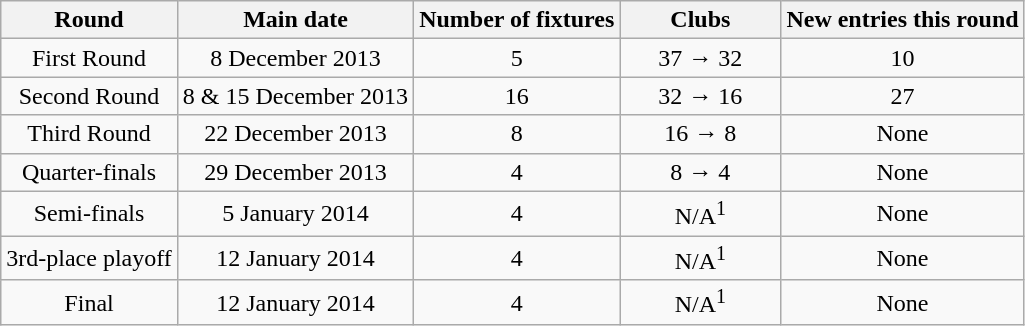<table class="wikitable" style="text-align:center">
<tr>
<th>Round</th>
<th>Main date</th>
<th>Number of fixtures</th>
<th style="width:100px;">Clubs</th>
<th>New entries this round</th>
</tr>
<tr>
<td>First Round</td>
<td>8 December 2013</td>
<td>5</td>
<td>37 → 32</td>
<td>10</td>
</tr>
<tr>
<td>Second Round</td>
<td>8 & 15 December 2013</td>
<td>16</td>
<td>32 → 16</td>
<td>27</td>
</tr>
<tr>
<td>Third Round</td>
<td>22 December 2013</td>
<td>8</td>
<td>16 → 8</td>
<td>None</td>
</tr>
<tr>
<td>Quarter-finals</td>
<td>29 December 2013</td>
<td>4</td>
<td>8 → 4</td>
<td>None</td>
</tr>
<tr>
<td>Semi-finals</td>
<td>5 January 2014</td>
<td>4</td>
<td>N/A<sup>1</sup></td>
<td>None</td>
</tr>
<tr>
<td>3rd-place playoff</td>
<td>12 January 2014</td>
<td>4</td>
<td>N/A<sup>1</sup></td>
<td>None</td>
</tr>
<tr>
<td>Final</td>
<td>12 January 2014</td>
<td>4</td>
<td>N/A<sup>1</sup></td>
<td>None</td>
</tr>
</table>
